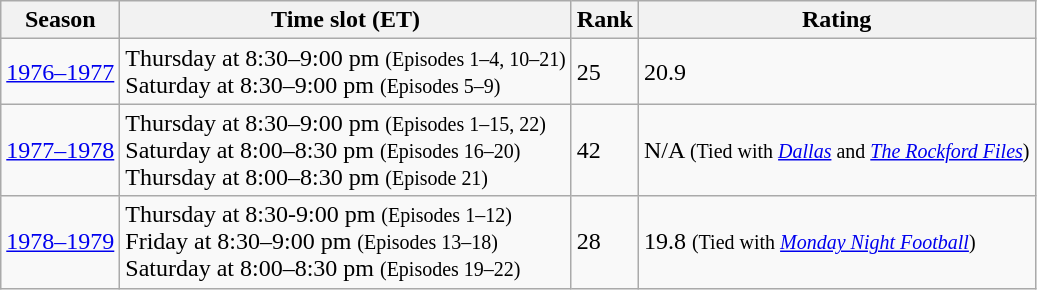<table class="wikitable">
<tr>
<th>Season</th>
<th>Time slot (ET)</th>
<th>Rank</th>
<th>Rating</th>
</tr>
<tr>
<td><a href='#'>1976–1977</a></td>
<td>Thursday at 8:30–9:00 pm <small>(Episodes 1–4, 10–21)</small><br>Saturday at 8:30–9:00 pm <small>(Episodes 5–9)</small></td>
<td>25</td>
<td>20.9</td>
</tr>
<tr>
<td><a href='#'>1977–1978</a></td>
<td>Thursday at 8:30–9:00 pm <small>(Episodes 1–15, 22)</small><br>Saturday at 8:00–8:30 pm <small>(Episodes 16–20)</small><br>Thursday at 8:00–8:30 pm <small>(Episode 21)</small></td>
<td>42</td>
<td>N/A <small>(Tied with <em><a href='#'>Dallas</a></em> and <em><a href='#'>The Rockford Files</a></em>)</small></td>
</tr>
<tr>
<td><a href='#'>1978–1979</a></td>
<td>Thursday at 8:30-9:00 pm <small>(Episodes 1–12)</small><br>Friday at 8:30–9:00 pm <small>(Episodes 13–18)</small><br>Saturday at 8:00–8:30 pm <small>(Episodes 19–22)</small></td>
<td>28</td>
<td>19.8 <small>(Tied with <em><a href='#'>Monday Night Football</a></em>)</small></td>
</tr>
</table>
